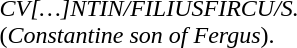<table border="0">
<tr>
<td><div><br><em> CV[…]NTIN/FILIUSFIRCU/S.</em> <br>
(<em>Constantine son of Fergus</em>). <br>
</div></td>
</tr>
</table>
